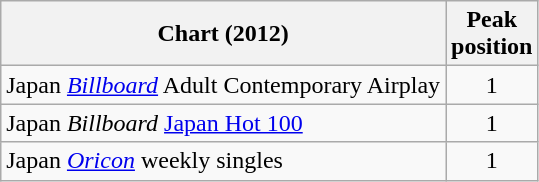<table class="wikitable sortable">
<tr>
<th>Chart (2012)</th>
<th>Peak<br>position</th>
</tr>
<tr>
<td>Japan <em><a href='#'>Billboard</a></em> Adult Contemporary Airplay</td>
<td align="center">1</td>
</tr>
<tr>
<td>Japan <em>Billboard</em> <a href='#'>Japan Hot 100</a></td>
<td align="center">1</td>
</tr>
<tr>
<td>Japan <em><a href='#'>Oricon</a></em> weekly singles</td>
<td align="center">1</td>
</tr>
</table>
